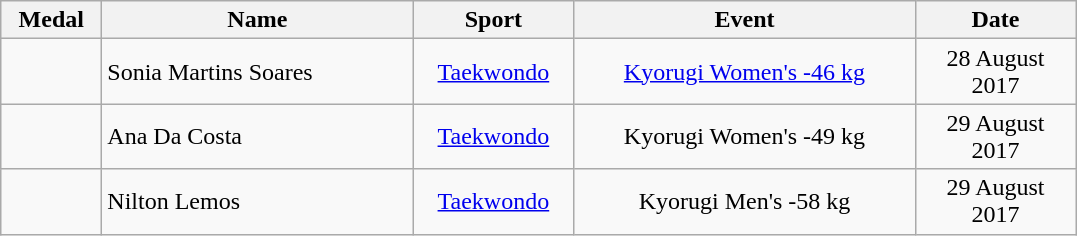<table class="wikitable sortable" style="font-size:100%; text-align:center;">
<tr>
<th width="60">Medal</th>
<th width="200">Name</th>
<th width="100">Sport</th>
<th width="220">Event</th>
<th width="100">Date</th>
</tr>
<tr>
<td></td>
<td align=left>Sonia Martins Soares</td>
<td><a href='#'>Taekwondo</a></td>
<td><a href='#'>Kyorugi Women's -46 kg</a></td>
<td>28 August 2017</td>
</tr>
<tr>
<td></td>
<td align="left">Ana Da Costa</td>
<td><a href='#'>Taekwondo</a></td>
<td>Kyorugi Women's -49 kg</td>
<td>29 August 2017</td>
</tr>
<tr>
<td></td>
<td align="left">Nilton Lemos</td>
<td><a href='#'>Taekwondo</a></td>
<td>Kyorugi Men's -58 kg</td>
<td>29 August 2017</td>
</tr>
</table>
